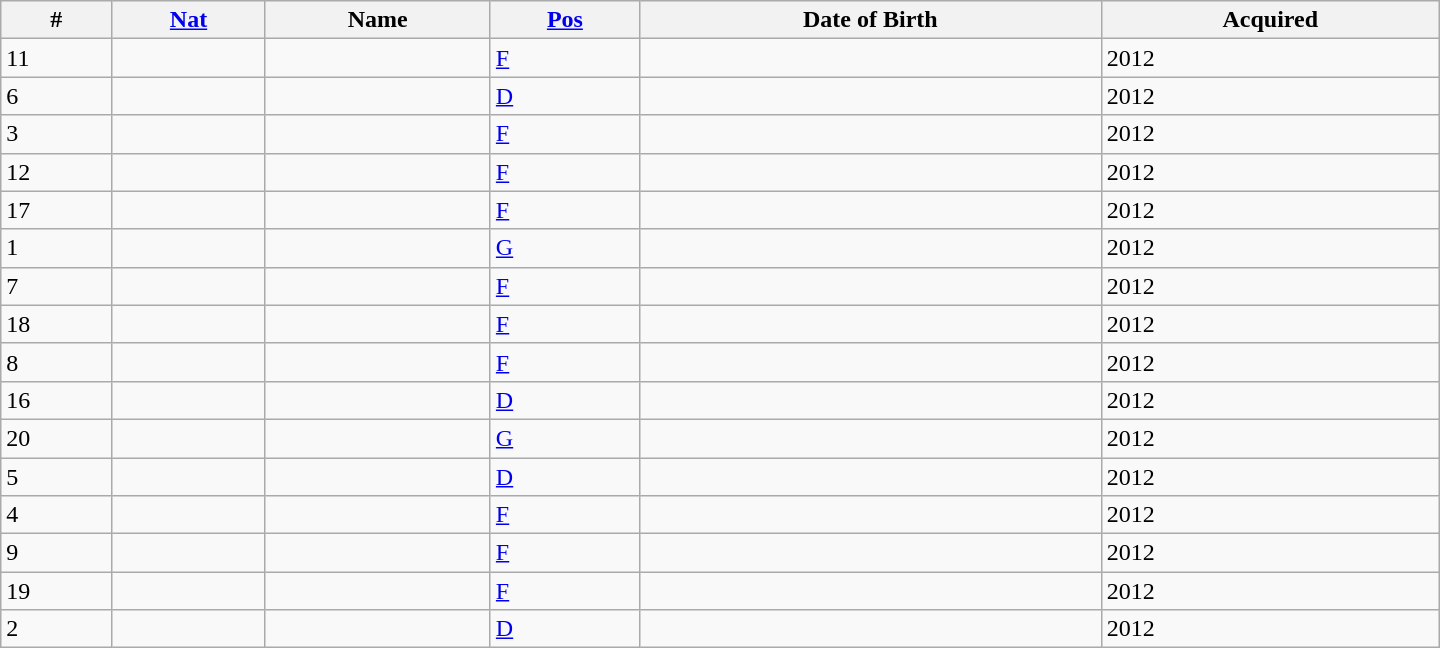<table class="wikitable sortable" style=width:60em style="text-align:center">
<tr>
<th>#</th>
<th><a href='#'>Nat</a></th>
<th>Name</th>
<th><a href='#'>Pos</a></th>
<th>Date of Birth</th>
<th>Acquired</th>
</tr>
<tr>
<td>11</td>
<td></td>
<td align="left"></td>
<td><a href='#'>F</a></td>
<td align="left"></td>
<td>2012</td>
</tr>
<tr>
<td>6</td>
<td></td>
<td align="left"></td>
<td><a href='#'>D</a></td>
<td align="left"></td>
<td>2012</td>
</tr>
<tr>
<td>3</td>
<td></td>
<td align="left"></td>
<td><a href='#'>F</a></td>
<td align="left"></td>
<td>2012</td>
</tr>
<tr>
<td>12</td>
<td></td>
<td align="left"></td>
<td><a href='#'>F</a></td>
<td align="left"></td>
<td>2012</td>
</tr>
<tr>
<td>17</td>
<td></td>
<td align="left"></td>
<td><a href='#'>F</a></td>
<td align="left"></td>
<td>2012</td>
</tr>
<tr>
<td>1</td>
<td></td>
<td align="left"></td>
<td><a href='#'>G</a></td>
<td align="left"></td>
<td>2012</td>
</tr>
<tr>
<td>7</td>
<td></td>
<td align="left"></td>
<td><a href='#'>F</a></td>
<td align="left"></td>
<td>2012</td>
</tr>
<tr>
<td>18</td>
<td></td>
<td align="left"></td>
<td><a href='#'>F</a></td>
<td align="left"></td>
<td>2012</td>
</tr>
<tr>
<td>8</td>
<td></td>
<td align="left"></td>
<td><a href='#'>F</a></td>
<td align="left"></td>
<td>2012</td>
</tr>
<tr>
<td>16</td>
<td></td>
<td align="left"></td>
<td><a href='#'>D</a></td>
<td align="left"></td>
<td>2012</td>
</tr>
<tr>
<td>20</td>
<td></td>
<td align="left"></td>
<td><a href='#'>G</a></td>
<td align="left"></td>
<td>2012</td>
</tr>
<tr>
<td>5</td>
<td></td>
<td align="left"></td>
<td><a href='#'>D</a></td>
<td align="left"></td>
<td>2012</td>
</tr>
<tr>
<td>4</td>
<td></td>
<td align="left"></td>
<td><a href='#'>F</a></td>
<td align="left"></td>
<td>2012</td>
</tr>
<tr>
<td>9</td>
<td></td>
<td align="left"></td>
<td><a href='#'>F</a></td>
<td align="left"></td>
<td>2012</td>
</tr>
<tr>
<td>19</td>
<td></td>
<td align="left"></td>
<td><a href='#'>F</a></td>
<td align="left"></td>
<td>2012</td>
</tr>
<tr>
<td>2</td>
<td></td>
<td align="left"></td>
<td><a href='#'>D</a></td>
<td align="left"></td>
<td>2012</td>
</tr>
</table>
